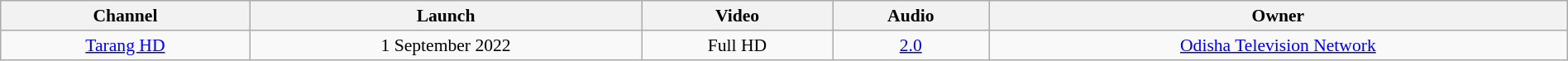<table class="wikitable sortable" style="border-collapse:collapse; font-size: 90%; text-align:center" width="100%">
<tr>
<th>Channel</th>
<th>Launch</th>
<th>Video</th>
<th>Audio</th>
<th>Owner</th>
</tr>
<tr>
<td><a href='#'>Tarang HD</a></td>
<td>1 September 2022</td>
<td>Full HD</td>
<td><a href='#'>2.0</a></td>
<td><a href='#'>Odisha Television Network</a></td>
</tr>
</table>
